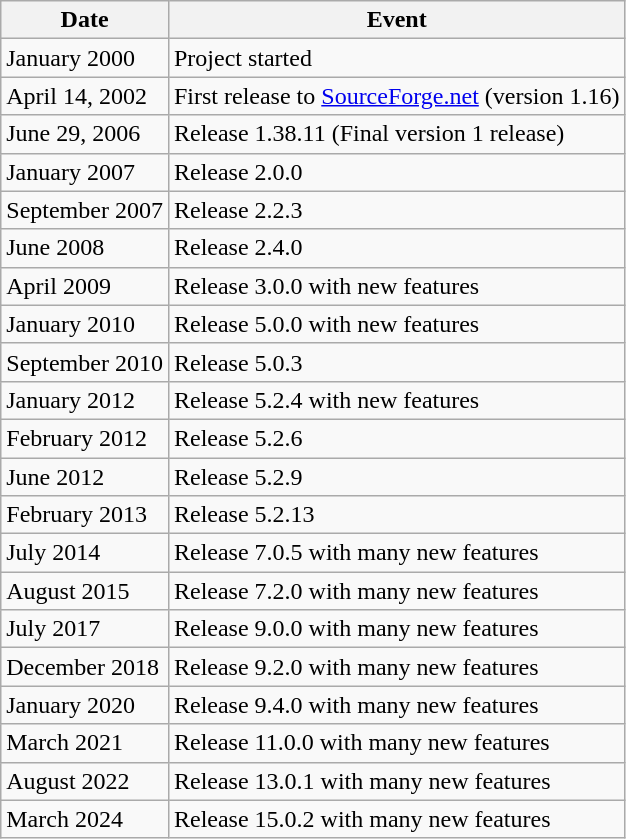<table class="wikitable">
<tr>
<th align="left">Date</th>
<th align="left">Event</th>
</tr>
<tr>
<td>January 2000</td>
<td>Project started</td>
</tr>
<tr>
<td>April 14, 2002</td>
<td>First release to <a href='#'>SourceForge.net</a> (version 1.16)</td>
</tr>
<tr>
<td>June 29, 2006</td>
<td>Release 1.38.11 (Final version 1 release)</td>
</tr>
<tr>
<td>January 2007</td>
<td>Release 2.0.0</td>
</tr>
<tr>
<td>September 2007</td>
<td>Release 2.2.3</td>
</tr>
<tr>
<td>June 2008</td>
<td>Release 2.4.0</td>
</tr>
<tr>
<td>April 2009</td>
<td>Release 3.0.0 with new features</td>
</tr>
<tr>
<td>January 2010</td>
<td>Release 5.0.0 with new features</td>
</tr>
<tr>
<td>September 2010</td>
<td>Release 5.0.3</td>
</tr>
<tr>
<td>January 2012</td>
<td>Release 5.2.4 with new features</td>
</tr>
<tr>
<td>February 2012</td>
<td>Release 5.2.6</td>
</tr>
<tr>
<td>June 2012</td>
<td>Release 5.2.9</td>
</tr>
<tr>
<td>February 2013</td>
<td>Release 5.2.13</td>
</tr>
<tr>
<td>July 2014</td>
<td>Release 7.0.5 with many new features</td>
</tr>
<tr>
<td>August 2015</td>
<td>Release 7.2.0 with many new features</td>
</tr>
<tr>
<td>July 2017</td>
<td>Release 9.0.0 with many new features</td>
</tr>
<tr>
<td>December 2018</td>
<td>Release 9.2.0 with many new features</td>
</tr>
<tr>
<td>January 2020</td>
<td>Release 9.4.0 with many new features</td>
</tr>
<tr>
<td>March 2021</td>
<td>Release 11.0.0 with many new features</td>
</tr>
<tr>
<td>August 2022</td>
<td>Release 13.0.1 with many new features</td>
</tr>
<tr>
<td>March 2024</td>
<td>Release 15.0.2 with many new features</td>
</tr>
</table>
